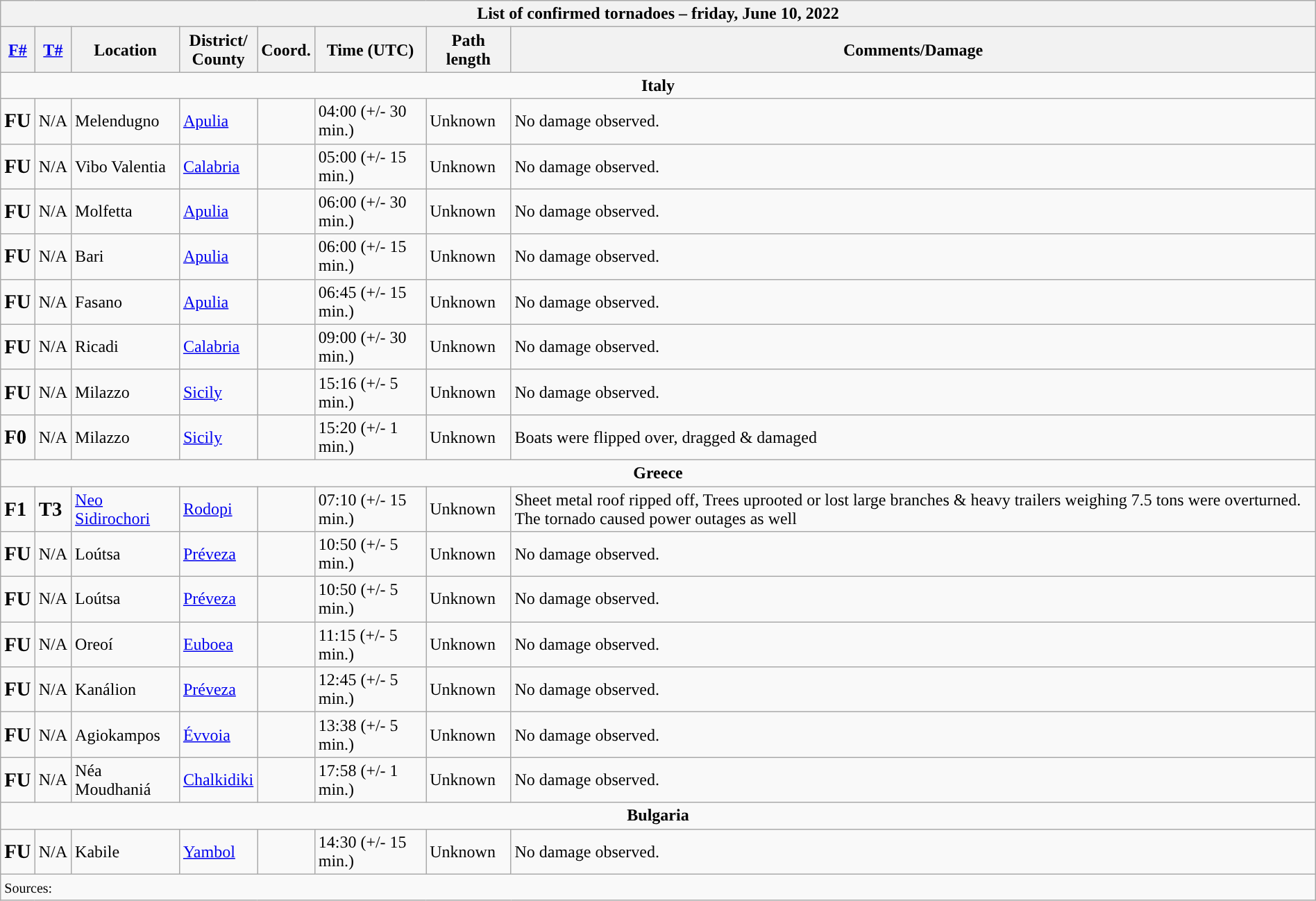<table class="wikitable collapsible" width="100%">
<tr>
<th colspan="8">List of confirmed tornadoes – friday, June 10, 2022</th>
</tr>
<tr>
<th><a href='#'>F#</a></th>
<th><a href='#'>T#</a></th>
<th>Location</th>
<th>District/<br>County</th>
<th>Coord.</th>
<th>Time (UTC)</th>
<th>Path length</th>
<th>Comments/Damage</th>
</tr>
<tr>
<td colspan="8" align=center><strong>Italy</strong></td>
</tr>
<tr>
<td><big><strong>FU</strong></big></td>
<td>N/A</td>
<td>Melendugno</td>
<td><a href='#'>Apulia</a></td>
<td></td>
<td>04:00 (+/- 30 min.)</td>
<td>Unknown</td>
<td>No damage observed.</td>
</tr>
<tr>
<td><big><strong>FU</strong></big></td>
<td>N/A</td>
<td>Vibo Valentia</td>
<td><a href='#'>Calabria</a></td>
<td></td>
<td>05:00 (+/- 15 min.)</td>
<td>Unknown</td>
<td>No damage observed.</td>
</tr>
<tr>
<td><big><strong>FU</strong></big></td>
<td>N/A</td>
<td>Molfetta</td>
<td><a href='#'>Apulia</a></td>
<td></td>
<td>06:00 (+/- 30 min.)</td>
<td>Unknown</td>
<td>No damage observed.</td>
</tr>
<tr>
<td><big><strong>FU</strong></big></td>
<td>N/A</td>
<td>Bari</td>
<td><a href='#'>Apulia</a></td>
<td></td>
<td>06:00 (+/- 15 min.)</td>
<td>Unknown</td>
<td>No damage observed.</td>
</tr>
<tr>
<td><big><strong>FU</strong></big></td>
<td>N/A</td>
<td>Fasano</td>
<td><a href='#'>Apulia</a></td>
<td></td>
<td>06:45 (+/- 15 min.)</td>
<td>Unknown</td>
<td>No damage observed.</td>
</tr>
<tr>
<td><big><strong>FU</strong></big></td>
<td>N/A</td>
<td>Ricadi</td>
<td><a href='#'>Calabria</a></td>
<td></td>
<td>09:00 (+/- 30 min.)</td>
<td>Unknown</td>
<td>No damage observed.</td>
</tr>
<tr>
<td><big><strong>FU</strong></big></td>
<td>N/A</td>
<td>Milazzo</td>
<td><a href='#'>Sicily</a></td>
<td></td>
<td>15:16 (+/- 5 min.)</td>
<td>Unknown</td>
<td>No damage observed.</td>
</tr>
<tr>
<td><big><strong>F0</strong></big></td>
<td>N/A</td>
<td>Milazzo</td>
<td><a href='#'>Sicily</a></td>
<td></td>
<td>15:20 (+/- 1 min.)</td>
<td>Unknown</td>
<td>Boats were flipped over, dragged & damaged</td>
</tr>
<tr>
<td colspan="8" align=center><strong>Greece</strong></td>
</tr>
<tr>
<td><big><strong>F1</strong></big></td>
<td><big><strong>T3</strong></big></td>
<td><a href='#'>Neo Sidirochori</a></td>
<td><a href='#'>Rodopi</a></td>
<td></td>
<td>07:10 (+/- 15 min.)</td>
<td>Unknown</td>
<td>Sheet metal roof ripped off, Trees uprooted or lost large branches & heavy trailers weighing 7.5 tons were overturned. The tornado caused power outages as well</td>
</tr>
<tr>
<td><big><strong>FU</strong></big></td>
<td>N/A</td>
<td>Loútsa</td>
<td><a href='#'>Préveza</a></td>
<td></td>
<td>10:50 (+/- 5 min.)</td>
<td>Unknown</td>
<td>No damage observed.</td>
</tr>
<tr>
<td><big><strong>FU</strong></big></td>
<td>N/A</td>
<td>Loútsa</td>
<td><a href='#'>Préveza</a></td>
<td></td>
<td>10:50 (+/- 5 min.)</td>
<td>Unknown</td>
<td>No damage observed.</td>
</tr>
<tr>
<td><big><strong>FU</strong></big></td>
<td>N/A</td>
<td>Oreoí</td>
<td><a href='#'>Euboea</a></td>
<td></td>
<td>11:15 (+/- 5 min.)</td>
<td>Unknown</td>
<td>No damage observed.</td>
</tr>
<tr>
<td><big><strong>FU</strong></big></td>
<td>N/A</td>
<td>Kanálion</td>
<td><a href='#'>Préveza</a></td>
<td></td>
<td>12:45 (+/- 5 min.)</td>
<td>Unknown</td>
<td>No damage observed.</td>
</tr>
<tr>
<td><big><strong>FU</strong></big></td>
<td>N/A</td>
<td>Agiokampos</td>
<td><a href='#'>Évvoia</a></td>
<td></td>
<td>13:38 (+/- 5 min.)</td>
<td>Unknown</td>
<td>No damage observed.</td>
</tr>
<tr>
<td><big><strong>FU</strong></big></td>
<td>N/A</td>
<td>Néa Moudhaniá</td>
<td><a href='#'>Chalkidiki</a></td>
<td></td>
<td>17:58 (+/- 1 min.)</td>
<td>Unknown</td>
<td>No damage observed.</td>
</tr>
<tr>
<td colspan="8" align=center><strong>Bulgaria</strong></td>
</tr>
<tr>
<td><big><strong>FU</strong></big></td>
<td>N/A</td>
<td>Kabile</td>
<td><a href='#'>Yambol</a></td>
<td></td>
<td>14:30 (+/- 15 min.)</td>
<td>Unknown</td>
<td>No damage observed.</td>
</tr>
<tr>
<td colspan="8"><small>Sources:  </small></td>
</tr>
</table>
